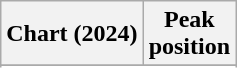<table class="wikitable sortable plainrowheaders" style="text-align:center">
<tr>
<th scope="col">Chart (2024)</th>
<th scope="col">Peak<br>position</th>
</tr>
<tr>
</tr>
<tr>
</tr>
<tr>
</tr>
</table>
